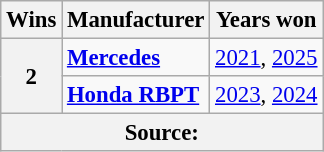<table class="wikitable" style="font-size: 95%;">
<tr>
<th>Wins</th>
<th>Manufacturer</th>
<th>Years won</th>
</tr>
<tr>
<th rowspan="2">2</th>
<td> <strong><a href='#'>Mercedes</a></strong></td>
<td><a href='#'>2021</a>, <a href='#'>2025</a></td>
</tr>
<tr>
<td> <strong><a href='#'>Honda RBPT</a></strong></td>
<td><a href='#'>2023</a>, <a href='#'>2024</a></td>
</tr>
<tr>
<th colspan=3>Source:</th>
</tr>
</table>
